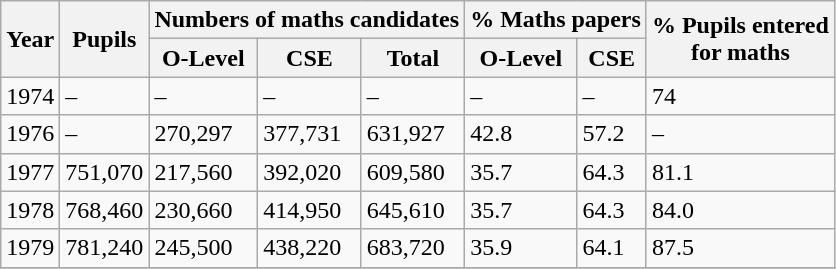<table class="wikitable">
<tr>
<th rowspan="2">Year</th>
<th rowspan="2">Pupils</th>
<th colspan="3">Numbers of maths candidates</th>
<th colspan="2">% Maths papers</th>
<th rowspan="2">% Pupils entered<br> for maths</th>
</tr>
<tr>
<th>O-Level</th>
<th>CSE</th>
<th>Total</th>
<th>O-Level</th>
<th>CSE</th>
</tr>
<tr>
<td>1974</td>
<td>–</td>
<td>–</td>
<td>–</td>
<td>–</td>
<td>–</td>
<td>–</td>
<td>74</td>
</tr>
<tr>
<td>1976</td>
<td>–</td>
<td>270,297</td>
<td>377,731</td>
<td>631,927</td>
<td>42.8</td>
<td>57.2</td>
<td>–</td>
</tr>
<tr>
<td>1977</td>
<td>751,070</td>
<td>217,560</td>
<td>392,020</td>
<td>609,580</td>
<td>35.7</td>
<td>64.3</td>
<td>81.1</td>
</tr>
<tr>
<td>1978</td>
<td>768,460</td>
<td>230,660</td>
<td>414,950</td>
<td>645,610</td>
<td>35.7</td>
<td>64.3</td>
<td>84.0</td>
</tr>
<tr>
<td>1979</td>
<td>781,240</td>
<td>245,500</td>
<td>438,220</td>
<td>683,720</td>
<td>35.9</td>
<td>64.1</td>
<td>87.5</td>
</tr>
<tr>
</tr>
</table>
